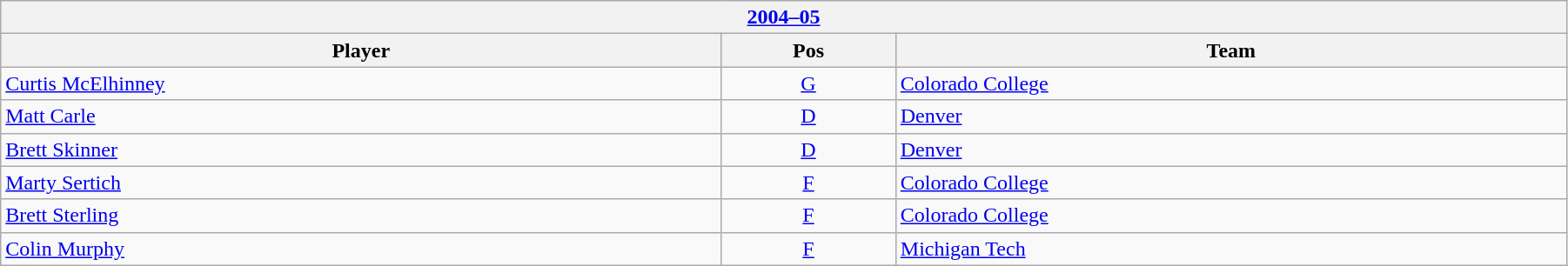<table class="wikitable" width=95%>
<tr>
<th colspan=3><a href='#'>2004–05</a></th>
</tr>
<tr>
<th>Player</th>
<th>Pos</th>
<th>Team</th>
</tr>
<tr>
<td><a href='#'>Curtis McElhinney</a></td>
<td align=center><a href='#'>G</a></td>
<td><a href='#'>Colorado College</a></td>
</tr>
<tr>
<td><a href='#'>Matt Carle</a></td>
<td align=center><a href='#'>D</a></td>
<td><a href='#'>Denver</a></td>
</tr>
<tr>
<td><a href='#'>Brett Skinner</a></td>
<td align=center><a href='#'>D</a></td>
<td><a href='#'>Denver</a></td>
</tr>
<tr>
<td><a href='#'>Marty Sertich</a></td>
<td align=center><a href='#'>F</a></td>
<td><a href='#'>Colorado College</a></td>
</tr>
<tr>
<td><a href='#'>Brett Sterling</a></td>
<td align=center><a href='#'>F</a></td>
<td><a href='#'>Colorado College</a></td>
</tr>
<tr>
<td><a href='#'>Colin Murphy</a></td>
<td align=center><a href='#'>F</a></td>
<td><a href='#'>Michigan Tech</a></td>
</tr>
</table>
